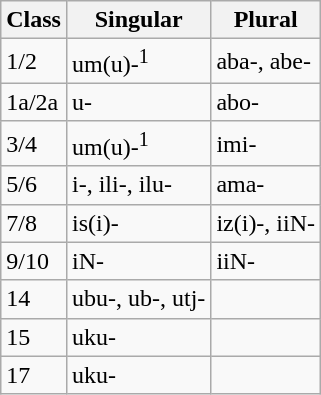<table class="wikitable">
<tr>
<th>Class</th>
<th>Singular</th>
<th>Plural</th>
</tr>
<tr>
<td>1/2</td>
<td>um(u)-<sup>1</sup></td>
<td>aba-, abe-</td>
</tr>
<tr>
<td>1a/2a</td>
<td>u-</td>
<td>abo-</td>
</tr>
<tr>
<td>3/4</td>
<td>um(u)-<sup>1</sup></td>
<td>imi-</td>
</tr>
<tr>
<td>5/6</td>
<td>i-, ili-, ilu-</td>
<td>ama-</td>
</tr>
<tr>
<td>7/8</td>
<td>is(i)-</td>
<td>iz(i)-, iiN-</td>
</tr>
<tr>
<td>9/10</td>
<td>iN-</td>
<td>iiN-</td>
</tr>
<tr>
<td>14</td>
<td>ubu-, ub-, utj-</td>
<td></td>
</tr>
<tr>
<td>15</td>
<td>uku-</td>
<td></td>
</tr>
<tr>
<td>17</td>
<td>uku-</td>
<td></td>
</tr>
</table>
